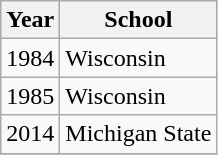<table class="wikitable">
<tr>
<th>Year</th>
<th>School</th>
</tr>
<tr>
<td>1984</td>
<td>Wisconsin</td>
</tr>
<tr>
<td>1985</td>
<td>Wisconsin</td>
</tr>
<tr>
<td>2014</td>
<td>Michigan State</td>
</tr>
<tr>
</tr>
</table>
